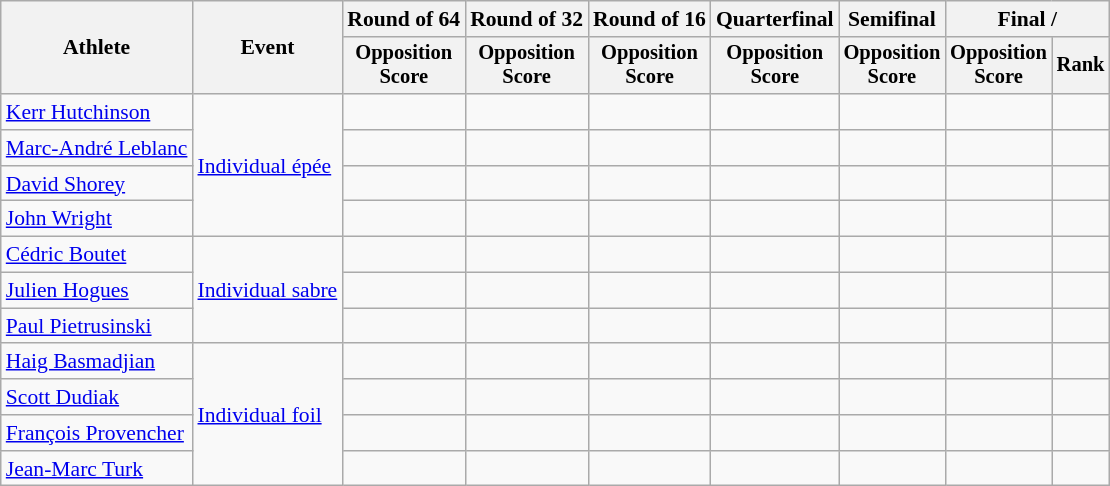<table class="wikitable" style="font-size:90%">
<tr>
<th rowspan=2>Athlete</th>
<th rowspan=2>Event</th>
<th>Round of 64</th>
<th>Round of 32</th>
<th>Round of 16</th>
<th>Quarterfinal</th>
<th>Semifinal</th>
<th colspan=2>Final / </th>
</tr>
<tr style="font-size:95%">
<th>Opposition <br> Score</th>
<th>Opposition <br> Score</th>
<th>Opposition <br> Score</th>
<th>Opposition <br> Score</th>
<th>Opposition <br> Score</th>
<th>Opposition <br> Score</th>
<th>Rank</th>
</tr>
<tr align=center>
<td align=left><a href='#'>Kerr Hutchinson</a></td>
<td align=left rowspan=4><a href='#'>Individual épée</a></td>
<td></td>
<td></td>
<td></td>
<td></td>
<td></td>
<td></td>
<td></td>
</tr>
<tr align=center>
<td align=left><a href='#'>Marc-André Leblanc</a></td>
<td></td>
<td></td>
<td></td>
<td></td>
<td></td>
<td></td>
<td></td>
</tr>
<tr align=center>
<td align=left><a href='#'>David Shorey</a></td>
<td></td>
<td></td>
<td></td>
<td></td>
<td></td>
<td></td>
<td></td>
</tr>
<tr align=center>
<td align=left><a href='#'>John Wright</a></td>
<td></td>
<td></td>
<td></td>
<td></td>
<td></td>
<td></td>
<td></td>
</tr>
<tr align=center>
<td align=left><a href='#'>Cédric Boutet</a></td>
<td align=left rowspan=3><a href='#'>Individual sabre</a></td>
<td></td>
<td></td>
<td></td>
<td></td>
<td></td>
<td></td>
<td></td>
</tr>
<tr align=center>
<td align=left><a href='#'>Julien Hogues</a></td>
<td></td>
<td></td>
<td></td>
<td></td>
<td></td>
<td></td>
<td></td>
</tr>
<tr align=center>
<td align=left><a href='#'>Paul Pietrusinski</a></td>
<td></td>
<td></td>
<td></td>
<td></td>
<td></td>
<td></td>
<td></td>
</tr>
<tr align=center>
<td align=left><a href='#'>Haig Basmadjian</a></td>
<td align=left rowspan=4><a href='#'>Individual foil</a></td>
<td></td>
<td></td>
<td></td>
<td></td>
<td></td>
<td></td>
<td></td>
</tr>
<tr align=center>
<td align=left><a href='#'>Scott Dudiak</a></td>
<td></td>
<td></td>
<td></td>
<td></td>
<td></td>
<td></td>
<td></td>
</tr>
<tr align=center>
<td align=left><a href='#'>François Provencher</a></td>
<td></td>
<td></td>
<td></td>
<td></td>
<td></td>
<td></td>
<td></td>
</tr>
<tr align=center>
<td align=left><a href='#'>Jean-Marc Turk</a></td>
<td></td>
<td></td>
<td></td>
<td></td>
<td></td>
<td></td>
<td></td>
</tr>
</table>
